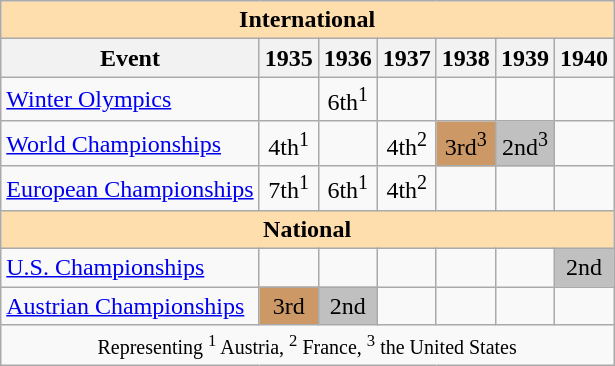<table class="wikitable" style="text-align:center">
<tr>
<th style="background-color: #ffdead; " colspan=7 align=center>International</th>
</tr>
<tr>
<th>Event</th>
<th>1935</th>
<th>1936</th>
<th>1937</th>
<th>1938</th>
<th>1939</th>
<th>1940</th>
</tr>
<tr>
<td align=left><a href='#'>Winter Olympics</a></td>
<td></td>
<td>6th<sup>1</sup></td>
<td></td>
<td></td>
<td></td>
<td></td>
</tr>
<tr>
<td align=left><a href='#'>World Championships</a></td>
<td>4th<sup>1</sup></td>
<td></td>
<td>4th<sup>2</sup></td>
<td bgcolor=CC9966>3rd<sup>3</sup></td>
<td bgcolor=silver>2nd<sup>3</sup></td>
<td></td>
</tr>
<tr>
<td align=left><a href='#'>European Championships</a></td>
<td>7th<sup>1</sup></td>
<td>6th<sup>1</sup></td>
<td>4th<sup>2</sup></td>
<td></td>
<td></td>
<td></td>
</tr>
<tr>
<th style="background-color: #ffdead; " colspan=7 align=center>National</th>
</tr>
<tr>
<td align=left><a href='#'>U.S. Championships</a></td>
<td></td>
<td></td>
<td></td>
<td></td>
<td></td>
<td bgcolor=silver>2nd</td>
</tr>
<tr>
<td align=left><a href='#'>Austrian Championships</a></td>
<td bgcolor=CC9966>3rd</td>
<td bgcolor=silver>2nd</td>
<td></td>
<td></td>
<td></td>
<td></td>
</tr>
<tr>
<td colspan=7 align=center><small> Representing <sup>1</sup> Austria, <sup>2</sup> France, <sup>3</sup> the United States </small></td>
</tr>
</table>
